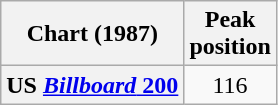<table class="wikitable plainrowheaders" style="text-align:center">
<tr>
<th scope="col">Chart (1987)</th>
<th scope="col">Peak<br>position</th>
</tr>
<tr>
<th scope="row">US <a href='#'><em>Billboard</em> 200</a></th>
<td>116</td>
</tr>
</table>
